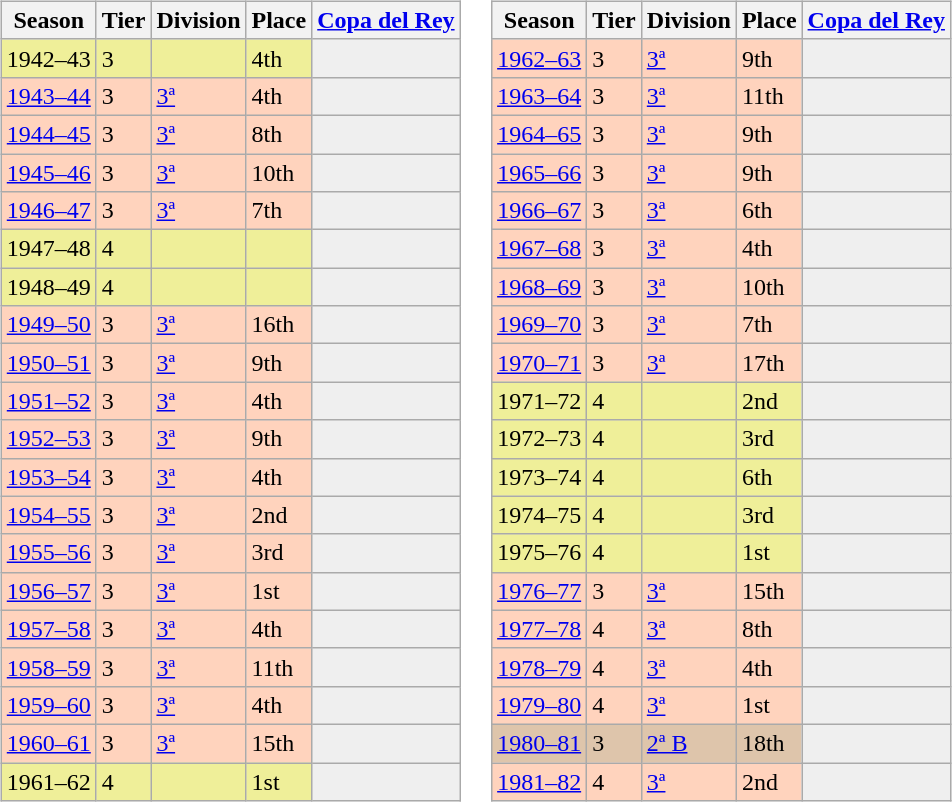<table>
<tr>
<td valign="top" width=0%><br><table class="wikitable">
<tr style="background:#f0f6fa;">
<th>Season</th>
<th>Tier</th>
<th>Division</th>
<th>Place</th>
<th><a href='#'>Copa del Rey</a></th>
</tr>
<tr>
<td style="background:#EFEF99;">1942–43</td>
<td style="background:#EFEF99;">3</td>
<td style="background:#EFEF99;"></td>
<td style="background:#EFEF99;">4th</td>
<th style="background:#efefef;"></th>
</tr>
<tr>
<td style="background:#FFD3BD;"><a href='#'>1943–44</a></td>
<td style="background:#FFD3BD;">3</td>
<td style="background:#FFD3BD;"><a href='#'>3ª</a></td>
<td style="background:#FFD3BD;">4th</td>
<th style="background:#efefef;"></th>
</tr>
<tr>
<td style="background:#FFD3BD;"><a href='#'>1944–45</a></td>
<td style="background:#FFD3BD;">3</td>
<td style="background:#FFD3BD;"><a href='#'>3ª</a></td>
<td style="background:#FFD3BD;">8th</td>
<th style="background:#efefef;"></th>
</tr>
<tr>
<td style="background:#FFD3BD;"><a href='#'>1945–46</a></td>
<td style="background:#FFD3BD;">3</td>
<td style="background:#FFD3BD;"><a href='#'>3ª</a></td>
<td style="background:#FFD3BD;">10th</td>
<th style="background:#efefef;"></th>
</tr>
<tr>
<td style="background:#FFD3BD;"><a href='#'>1946–47</a></td>
<td style="background:#FFD3BD;">3</td>
<td style="background:#FFD3BD;"><a href='#'>3ª</a></td>
<td style="background:#FFD3BD;">7th</td>
<th style="background:#efefef;"></th>
</tr>
<tr>
<td style="background:#EFEF99;">1947–48</td>
<td style="background:#EFEF99;">4</td>
<td style="background:#EFEF99;"></td>
<td style="background:#EFEF99;"></td>
<th style="background:#efefef;"></th>
</tr>
<tr>
<td style="background:#EFEF99;">1948–49</td>
<td style="background:#EFEF99;">4</td>
<td style="background:#EFEF99;"></td>
<td style="background:#EFEF99;"></td>
<th style="background:#efefef;"></th>
</tr>
<tr>
<td style="background:#FFD3BD;"><a href='#'>1949–50</a></td>
<td style="background:#FFD3BD;">3</td>
<td style="background:#FFD3BD;"><a href='#'>3ª</a></td>
<td style="background:#FFD3BD;">16th</td>
<th style="background:#efefef;"></th>
</tr>
<tr>
<td style="background:#FFD3BD;"><a href='#'>1950–51</a></td>
<td style="background:#FFD3BD;">3</td>
<td style="background:#FFD3BD;"><a href='#'>3ª</a></td>
<td style="background:#FFD3BD;">9th</td>
<th style="background:#efefef;"></th>
</tr>
<tr>
<td style="background:#FFD3BD;"><a href='#'>1951–52</a></td>
<td style="background:#FFD3BD;">3</td>
<td style="background:#FFD3BD;"><a href='#'>3ª</a></td>
<td style="background:#FFD3BD;">4th</td>
<th style="background:#efefef;"></th>
</tr>
<tr>
<td style="background:#FFD3BD;"><a href='#'>1952–53</a></td>
<td style="background:#FFD3BD;">3</td>
<td style="background:#FFD3BD;"><a href='#'>3ª</a></td>
<td style="background:#FFD3BD;">9th</td>
<th style="background:#efefef;"></th>
</tr>
<tr>
<td style="background:#FFD3BD;"><a href='#'>1953–54</a></td>
<td style="background:#FFD3BD;">3</td>
<td style="background:#FFD3BD;"><a href='#'>3ª</a></td>
<td style="background:#FFD3BD;">4th</td>
<th style="background:#efefef;"></th>
</tr>
<tr>
<td style="background:#FFD3BD;"><a href='#'>1954–55</a></td>
<td style="background:#FFD3BD;">3</td>
<td style="background:#FFD3BD;"><a href='#'>3ª</a></td>
<td style="background:#FFD3BD;">2nd</td>
<th style="background:#efefef;"></th>
</tr>
<tr>
<td style="background:#FFD3BD;"><a href='#'>1955–56</a></td>
<td style="background:#FFD3BD;">3</td>
<td style="background:#FFD3BD;"><a href='#'>3ª</a></td>
<td style="background:#FFD3BD;">3rd</td>
<th style="background:#efefef;"></th>
</tr>
<tr>
<td style="background:#FFD3BD;"><a href='#'>1956–57</a></td>
<td style="background:#FFD3BD;">3</td>
<td style="background:#FFD3BD;"><a href='#'>3ª</a></td>
<td style="background:#FFD3BD;">1st</td>
<th style="background:#efefef;"></th>
</tr>
<tr>
<td style="background:#FFD3BD;"><a href='#'>1957–58</a></td>
<td style="background:#FFD3BD;">3</td>
<td style="background:#FFD3BD;"><a href='#'>3ª</a></td>
<td style="background:#FFD3BD;">4th</td>
<th style="background:#efefef;"></th>
</tr>
<tr>
<td style="background:#FFD3BD;"><a href='#'>1958–59</a></td>
<td style="background:#FFD3BD;">3</td>
<td style="background:#FFD3BD;"><a href='#'>3ª</a></td>
<td style="background:#FFD3BD;">11th</td>
<th style="background:#efefef;"></th>
</tr>
<tr>
<td style="background:#FFD3BD;"><a href='#'>1959–60</a></td>
<td style="background:#FFD3BD;">3</td>
<td style="background:#FFD3BD;"><a href='#'>3ª</a></td>
<td style="background:#FFD3BD;">4th</td>
<th style="background:#efefef;"></th>
</tr>
<tr>
<td style="background:#FFD3BD;"><a href='#'>1960–61</a></td>
<td style="background:#FFD3BD;">3</td>
<td style="background:#FFD3BD;"><a href='#'>3ª</a></td>
<td style="background:#FFD3BD;">15th</td>
<th style="background:#efefef;"></th>
</tr>
<tr>
<td style="background:#EFEF99;">1961–62</td>
<td style="background:#EFEF99;">4</td>
<td style="background:#EFEF99;"></td>
<td style="background:#EFEF99;">1st</td>
<th style="background:#efefef;"></th>
</tr>
</table>
</td>
<td valign="top" width=0%><br><table class="wikitable">
<tr style="background:#f0f6fa;">
<th>Season</th>
<th>Tier</th>
<th>Division</th>
<th>Place</th>
<th><a href='#'>Copa del Rey</a></th>
</tr>
<tr>
<td style="background:#FFD3BD;"><a href='#'>1962–63</a></td>
<td style="background:#FFD3BD;">3</td>
<td style="background:#FFD3BD;"><a href='#'>3ª</a></td>
<td style="background:#FFD3BD;">9th</td>
<th style="background:#efefef;"></th>
</tr>
<tr>
<td style="background:#FFD3BD;"><a href='#'>1963–64</a></td>
<td style="background:#FFD3BD;">3</td>
<td style="background:#FFD3BD;"><a href='#'>3ª</a></td>
<td style="background:#FFD3BD;">11th</td>
<th style="background:#efefef;"></th>
</tr>
<tr>
<td style="background:#FFD3BD;"><a href='#'>1964–65</a></td>
<td style="background:#FFD3BD;">3</td>
<td style="background:#FFD3BD;"><a href='#'>3ª</a></td>
<td style="background:#FFD3BD;">9th</td>
<th style="background:#efefef;"></th>
</tr>
<tr>
<td style="background:#FFD3BD;"><a href='#'>1965–66</a></td>
<td style="background:#FFD3BD;">3</td>
<td style="background:#FFD3BD;"><a href='#'>3ª</a></td>
<td style="background:#FFD3BD;">9th</td>
<th style="background:#efefef;"></th>
</tr>
<tr>
<td style="background:#FFD3BD;"><a href='#'>1966–67</a></td>
<td style="background:#FFD3BD;">3</td>
<td style="background:#FFD3BD;"><a href='#'>3ª</a></td>
<td style="background:#FFD3BD;">6th</td>
<th style="background:#efefef;"></th>
</tr>
<tr>
<td style="background:#FFD3BD;"><a href='#'>1967–68</a></td>
<td style="background:#FFD3BD;">3</td>
<td style="background:#FFD3BD;"><a href='#'>3ª</a></td>
<td style="background:#FFD3BD;">4th</td>
<th style="background:#efefef;"></th>
</tr>
<tr>
<td style="background:#FFD3BD;"><a href='#'>1968–69</a></td>
<td style="background:#FFD3BD;">3</td>
<td style="background:#FFD3BD;"><a href='#'>3ª</a></td>
<td style="background:#FFD3BD;">10th</td>
<th style="background:#efefef;"></th>
</tr>
<tr>
<td style="background:#FFD3BD;"><a href='#'>1969–70</a></td>
<td style="background:#FFD3BD;">3</td>
<td style="background:#FFD3BD;"><a href='#'>3ª</a></td>
<td style="background:#FFD3BD;">7th</td>
<th style="background:#efefef;"></th>
</tr>
<tr>
<td style="background:#FFD3BD;"><a href='#'>1970–71</a></td>
<td style="background:#FFD3BD;">3</td>
<td style="background:#FFD3BD;"><a href='#'>3ª</a></td>
<td style="background:#FFD3BD;">17th</td>
<th style="background:#efefef;"></th>
</tr>
<tr>
<td style="background:#EFEF99;">1971–72</td>
<td style="background:#EFEF99;">4</td>
<td style="background:#EFEF99;"></td>
<td style="background:#EFEF99;">2nd</td>
<th style="background:#efefef;"></th>
</tr>
<tr>
<td style="background:#EFEF99;">1972–73</td>
<td style="background:#EFEF99;">4</td>
<td style="background:#EFEF99;"></td>
<td style="background:#EFEF99;">3rd</td>
<th style="background:#efefef;"></th>
</tr>
<tr>
<td style="background:#EFEF99;">1973–74</td>
<td style="background:#EFEF99;">4</td>
<td style="background:#EFEF99;"></td>
<td style="background:#EFEF99;">6th</td>
<th style="background:#efefef;"></th>
</tr>
<tr>
<td style="background:#EFEF99;">1974–75</td>
<td style="background:#EFEF99;">4</td>
<td style="background:#EFEF99;"></td>
<td style="background:#EFEF99;">3rd</td>
<th style="background:#efefef;"></th>
</tr>
<tr>
<td style="background:#EFEF99;">1975–76</td>
<td style="background:#EFEF99;">4</td>
<td style="background:#EFEF99;"></td>
<td style="background:#EFEF99;">1st</td>
<th style="background:#efefef;"></th>
</tr>
<tr>
<td style="background:#FFD3BD;"><a href='#'>1976–77</a></td>
<td style="background:#FFD3BD;">3</td>
<td style="background:#FFD3BD;"><a href='#'>3ª</a></td>
<td style="background:#FFD3BD;">15th</td>
<th style="background:#efefef;"></th>
</tr>
<tr>
<td style="background:#FFD3BD;"><a href='#'>1977–78</a></td>
<td style="background:#FFD3BD;">4</td>
<td style="background:#FFD3BD;"><a href='#'>3ª</a></td>
<td style="background:#FFD3BD;">8th</td>
<th style="background:#efefef;"></th>
</tr>
<tr>
<td style="background:#FFD3BD;"><a href='#'>1978–79</a></td>
<td style="background:#FFD3BD;">4</td>
<td style="background:#FFD3BD;"><a href='#'>3ª</a></td>
<td style="background:#FFD3BD;">4th</td>
<th style="background:#efefef;"></th>
</tr>
<tr>
<td style="background:#FFD3BD;"><a href='#'>1979–80</a></td>
<td style="background:#FFD3BD;">4</td>
<td style="background:#FFD3BD;"><a href='#'>3ª</a></td>
<td style="background:#FFD3BD;">1st</td>
<th style="background:#efefef;"></th>
</tr>
<tr>
<td style="background:#DEC5AB;"><a href='#'>1980–81</a></td>
<td style="background:#DEC5AB;">3</td>
<td style="background:#DEC5AB;"><a href='#'>2ª B</a></td>
<td style="background:#DEC5AB;">18th</td>
<th style="background:#efefef;"></th>
</tr>
<tr>
<td style="background:#FFD3BD;"><a href='#'>1981–82</a></td>
<td style="background:#FFD3BD;">4</td>
<td style="background:#FFD3BD;"><a href='#'>3ª</a></td>
<td style="background:#FFD3BD;">2nd</td>
<th style="background:#efefef;"></th>
</tr>
</table>
</td>
</tr>
</table>
